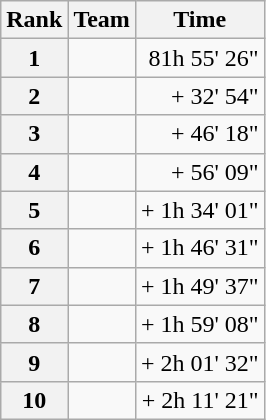<table class="wikitable">
<tr>
<th scope="col">Rank</th>
<th scope="col">Team</th>
<th scope="col">Time</th>
</tr>
<tr>
<th scope="row">1</th>
<td> </td>
<td style="text-align:right;">81h 55' 26"</td>
</tr>
<tr>
<th scope="row">2</th>
<td></td>
<td style="text-align:right;">+ 32' 54"</td>
</tr>
<tr>
<th scope="row">3</th>
<td></td>
<td style="text-align:right;">+ 46' 18"</td>
</tr>
<tr>
<th scope="row">4</th>
<td></td>
<td style="text-align:right;">+ 56' 09"</td>
</tr>
<tr>
<th scope="row">5</th>
<td></td>
<td style="text-align:right;">+ 1h 34' 01"</td>
</tr>
<tr>
<th scope="row">6</th>
<td></td>
<td style="text-align:right;">+ 1h 46' 31"</td>
</tr>
<tr>
<th scope="row">7</th>
<td></td>
<td style="text-align:right;">+ 1h 49' 37"</td>
</tr>
<tr>
<th scope="row">8</th>
<td></td>
<td style="text-align:right;">+ 1h 59' 08"</td>
</tr>
<tr>
<th scope="row">9</th>
<td></td>
<td style="text-align:right;">+ 2h 01' 32"</td>
</tr>
<tr>
<th scope="row">10</th>
<td></td>
<td style="text-align:right;">+ 2h 11' 21"</td>
</tr>
</table>
